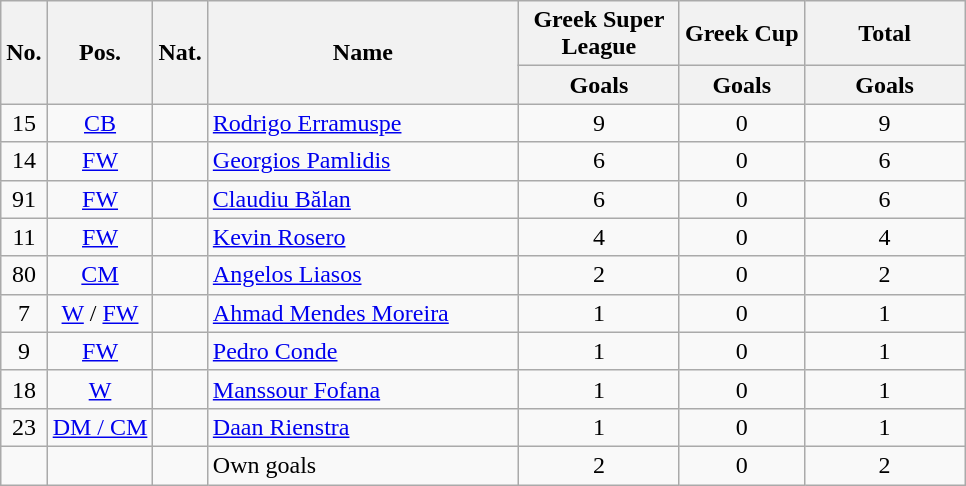<table class="wikitable sortable" style="text-align:center">
<tr>
<th rowspan="2" style="text-align:center;">No.</th>
<th rowspan="2" style="text-align:center;">Pos.</th>
<th rowspan="2" style="text-align:center;">Nat.</th>
<th rowspan="2" style="text-align:center; width:200px;">Name</th>
<th style="text-align:center; width:100px;">Greek Super League</th>
<th>Greek Cup</th>
<th style="text-align:center; width:100px;">Total</th>
</tr>
<tr>
<th style="text-align:center;">Goals</th>
<th>Goals</th>
<th style="text-align:center;">Goals</th>
</tr>
<tr>
<td>15</td>
<td><a href='#'>CB</a></td>
<td></td>
<td align="left"><a href='#'>Rodrigo Erramuspe</a></td>
<td>9</td>
<td>0</td>
<td>9</td>
</tr>
<tr>
<td>14</td>
<td><a href='#'>FW</a></td>
<td></td>
<td align="left"><a href='#'>Georgios Pamlidis</a></td>
<td>6</td>
<td>0</td>
<td>6</td>
</tr>
<tr>
<td>91</td>
<td><a href='#'>FW</a></td>
<td></td>
<td align="left"><a href='#'>Claudiu Bălan</a></td>
<td>6</td>
<td>0</td>
<td>6</td>
</tr>
<tr>
<td>11</td>
<td><a href='#'>FW</a></td>
<td></td>
<td align="left"><a href='#'>Kevin Rosero</a></td>
<td>4</td>
<td>0</td>
<td>4</td>
</tr>
<tr>
<td>80</td>
<td><a href='#'>CM</a></td>
<td></td>
<td align="left"><a href='#'>Angelos Liasos</a></td>
<td>2</td>
<td>0</td>
<td>2</td>
</tr>
<tr>
<td>7</td>
<td><a href='#'>W</a> / <a href='#'>FW</a></td>
<td> </td>
<td align="left"><a href='#'>Ahmad Mendes Moreira</a></td>
<td>1</td>
<td>0</td>
<td>1</td>
</tr>
<tr>
<td>9</td>
<td><a href='#'>FW</a></td>
<td></td>
<td align="left"><a href='#'>Pedro Conde</a></td>
<td>1</td>
<td>0</td>
<td>1</td>
</tr>
<tr>
<td>18</td>
<td><a href='#'>W</a></td>
<td></td>
<td align="left"><a href='#'>Manssour Fofana</a></td>
<td>1</td>
<td>0</td>
<td>1</td>
</tr>
<tr>
<td>23</td>
<td><a href='#'>DM / CM</a></td>
<td></td>
<td align="left"><a href='#'>Daan Rienstra</a></td>
<td>1</td>
<td>0</td>
<td>1</td>
</tr>
<tr>
<td></td>
<td></td>
<td></td>
<td align="left">Own goals</td>
<td>2</td>
<td>0</td>
<td>2</td>
</tr>
</table>
